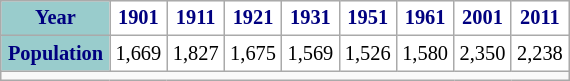<table class="wikitable" style="margin:1em auto 1em auto; font-size:85%; width:30%; border:0; text-align:center; line-height:120%;">
<tr>
<th style="background:#9cc; color:navy; height:17px;">Year</th>
<th style="background:#fff; color:navy;">1901</th>
<th style="background:#fff; color:navy;">1911</th>
<th style="background:#fff; color:navy;">1921</th>
<th style="background:#fff; color:navy;">1931</th>
<th style="background:#fff; color:navy;">1951</th>
<th style="background:#fff; color:navy;">1961</th>
<th style="background:#fff; color:navy;">2001</th>
<th style="background:#fff; color:navy;">2011</th>
</tr>
<tr style="text-align:center;">
<th style="background:#9cc; color:navy; height:17px;">Population</th>
<td style="background:#fff; color:black;">1,669</td>
<td style="background:#fff; color:black;">1,827</td>
<td style="background:#fff; color:black;">1,675</td>
<td style="background:#fff; color:black;">1,569</td>
<td style="background:#fff; color:black;">1,526</td>
<td style="background:#fff; color:black;">1,580</td>
<td style="background:#fff; color:black;">2,350</td>
<td style="background:#fff; color:black;">2,238</td>
</tr>
<tr>
<td colspan="22" style="text-align:center;font-size:90%;"></td>
</tr>
</table>
